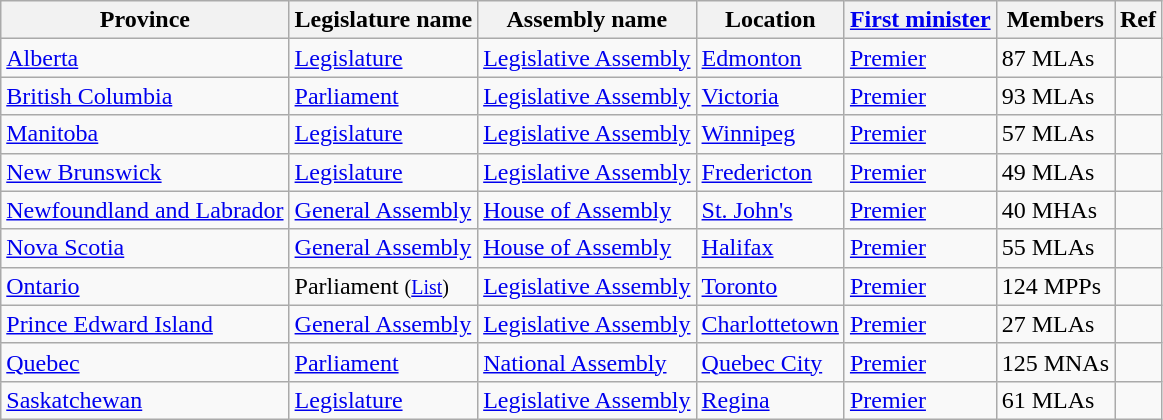<table class="wikitable sortable">
<tr>
<th>Province</th>
<th>Legislature name</th>
<th>Assembly name</th>
<th>Location</th>
<th><a href='#'>First minister</a></th>
<th>Members</th>
<th>Ref</th>
</tr>
<tr>
<td><a href='#'>Alberta</a></td>
<td><a href='#'>Legislature</a></td>
<td><a href='#'>Legislative Assembly</a></td>
<td><a href='#'>Edmonton</a></td>
<td><a href='#'>Premier</a></td>
<td>87 MLAs</td>
<td></td>
</tr>
<tr>
<td><a href='#'>British Columbia</a></td>
<td><a href='#'>Parliament</a></td>
<td><a href='#'>Legislative Assembly</a></td>
<td><a href='#'>Victoria</a></td>
<td><a href='#'>Premier</a></td>
<td>93 MLAs</td>
<td></td>
</tr>
<tr>
<td><a href='#'>Manitoba</a></td>
<td><a href='#'>Legislature</a></td>
<td><a href='#'>Legislative Assembly</a></td>
<td><a href='#'>Winnipeg</a></td>
<td><a href='#'>Premier</a></td>
<td>57 MLAs</td>
<td></td>
</tr>
<tr>
<td><a href='#'>New Brunswick</a></td>
<td><a href='#'>Legislature</a></td>
<td><a href='#'>Legislative Assembly</a></td>
<td><a href='#'>Fredericton</a></td>
<td><a href='#'>Premier</a></td>
<td>49 MLAs</td>
<td></td>
</tr>
<tr>
<td><a href='#'>Newfoundland and Labrador</a></td>
<td><a href='#'>General Assembly</a></td>
<td><a href='#'>House of Assembly</a></td>
<td><a href='#'>St. John's</a></td>
<td><a href='#'>Premier</a></td>
<td>40 MHAs</td>
<td></td>
</tr>
<tr>
<td><a href='#'>Nova Scotia</a></td>
<td><a href='#'>General Assembly</a></td>
<td><a href='#'>House of Assembly</a></td>
<td><a href='#'>Halifax</a></td>
<td><a href='#'>Premier</a></td>
<td>55 MLAs</td>
<td></td>
</tr>
<tr>
<td><a href='#'>Ontario</a></td>
<td>Parliament <small>(<a href='#'>List</a>)</small></td>
<td><a href='#'>Legislative Assembly</a></td>
<td><a href='#'>Toronto</a></td>
<td><a href='#'>Premier</a></td>
<td>124 MPPs</td>
<td></td>
</tr>
<tr>
<td><a href='#'>Prince Edward Island</a></td>
<td><a href='#'>General Assembly</a></td>
<td><a href='#'>Legislative Assembly</a></td>
<td><a href='#'>Charlottetown</a></td>
<td><a href='#'>Premier</a></td>
<td>27 MLAs</td>
<td></td>
</tr>
<tr>
<td><a href='#'>Quebec</a></td>
<td><a href='#'>Parliament</a></td>
<td><a href='#'>National Assembly</a></td>
<td><a href='#'>Quebec City</a></td>
<td><a href='#'>Premier</a></td>
<td>125 MNAs</td>
<td></td>
</tr>
<tr>
<td><a href='#'>Saskatchewan</a></td>
<td><a href='#'>Legislature</a></td>
<td><a href='#'>Legislative Assembly</a></td>
<td><a href='#'>Regina</a></td>
<td><a href='#'>Premier</a></td>
<td>61 MLAs</td>
<td></td>
</tr>
</table>
